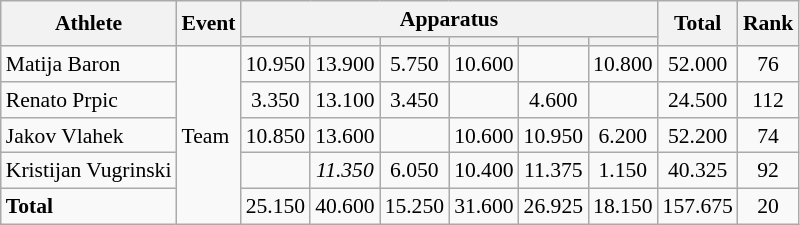<table class="wikitable" style="font-size:90%">
<tr>
<th rowspan=2>Athlete</th>
<th rowspan=2>Event</th>
<th colspan=6>Apparatus</th>
<th rowspan=2>Total</th>
<th rowspan=2>Rank</th>
</tr>
<tr style="font-size:95%">
<th></th>
<th></th>
<th></th>
<th></th>
<th></th>
<th></th>
</tr>
<tr align=center>
<td align=left>Matija Baron</td>
<td align=left rowspan=5>Team</td>
<td>10.950</td>
<td>13.900</td>
<td>5.750</td>
<td>10.600</td>
<td></td>
<td>10.800</td>
<td>52.000</td>
<td>76</td>
</tr>
<tr align=center>
<td align=left>Renato Prpic</td>
<td>3.350</td>
<td>13.100</td>
<td>3.450</td>
<td></td>
<td>4.600</td>
<td></td>
<td>24.500</td>
<td>112</td>
</tr>
<tr align=center>
<td align=left>Jakov Vlahek</td>
<td>10.850</td>
<td>13.600</td>
<td></td>
<td>10.600</td>
<td>10.950</td>
<td>6.200</td>
<td>52.200</td>
<td>74</td>
</tr>
<tr align=center>
<td align=left>Kristijan Vugrinski</td>
<td></td>
<td><em>11.350</em></td>
<td>6.050</td>
<td>10.400</td>
<td>11.375</td>
<td>1.150</td>
<td>40.325</td>
<td>92</td>
</tr>
<tr align=center>
<td align=left><strong>Total</strong></td>
<td>25.150</td>
<td>40.600</td>
<td>15.250</td>
<td>31.600</td>
<td>26.925</td>
<td>18.150</td>
<td>157.675</td>
<td>20</td>
</tr>
</table>
